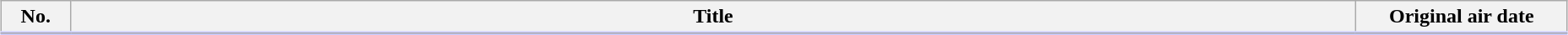<table class="wikitable" style="width:98%; margin:auto; background:#FFF;">
<tr style="border-bottom: 3px solid #CCF">
<th style="width:3em;">No.</th>
<th>Title</th>
<th style="width:10em;">Original air date</th>
</tr>
<tr>
</tr>
</table>
